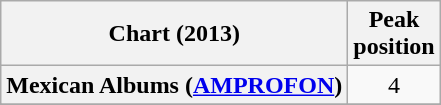<table class="wikitable sortable plainrowheaders" style="text-align:center">
<tr>
<th scope="col">Chart (2013)</th>
<th scope="col">Peak<br> position</th>
</tr>
<tr>
<th scope="row">Mexican Albums (<a href='#'>AMPROFON</a>)</th>
<td>4</td>
</tr>
<tr>
</tr>
<tr>
</tr>
<tr>
</tr>
<tr>
</tr>
</table>
